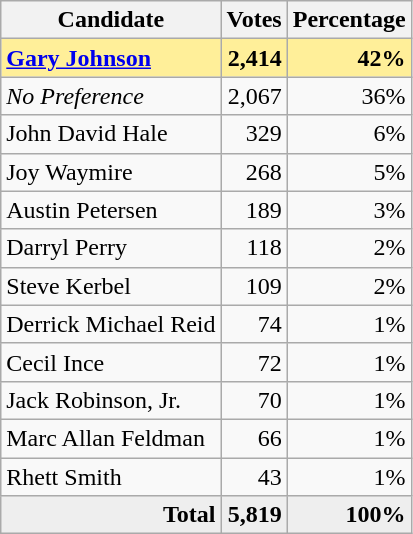<table class="wikitable" style="text-align:right;">
<tr>
<th>Candidate</th>
<th>Votes</th>
<th>Percentage</th>
</tr>
<tr style="background:#ffef99;">
<td style="text-align:left;"><strong><a href='#'>Gary Johnson</a></strong></td>
<td><strong>2,414</strong></td>
<td><strong>42%</strong></td>
</tr>
<tr>
<td style="text-align:left;"><em>No Preference</em></td>
<td>2,067</td>
<td>36%</td>
</tr>
<tr>
<td style="text-align:left;">John David Hale</td>
<td>329</td>
<td>6%</td>
</tr>
<tr>
<td style="text-align:left;">Joy Waymire</td>
<td>268</td>
<td>5%</td>
</tr>
<tr>
<td style="text-align:left;">Austin Petersen</td>
<td>189</td>
<td>3%</td>
</tr>
<tr>
<td style="text-align:left;">Darryl Perry</td>
<td>118</td>
<td>2%</td>
</tr>
<tr>
<td style="text-align:left;">Steve Kerbel</td>
<td>109</td>
<td>2%</td>
</tr>
<tr>
<td style="text-align:left;">Derrick Michael Reid</td>
<td>74</td>
<td>1%</td>
</tr>
<tr>
<td style="text-align:left;">Cecil Ince</td>
<td>72</td>
<td>1%</td>
</tr>
<tr>
<td style="text-align:left;">Jack Robinson, Jr.</td>
<td>70</td>
<td>1%</td>
</tr>
<tr>
<td style="text-align:left;">Marc Allan Feldman</td>
<td>66</td>
<td>1%</td>
</tr>
<tr>
<td style="text-align:left;">Rhett Smith</td>
<td>43</td>
<td>1%</td>
</tr>
<tr style="background:#eee;">
<td style="margin-right:0.50px"><strong>Total</strong></td>
<td style="margin-right:0.50px"><strong>5,819</strong></td>
<td style="margin-right:0.50px"><strong>100%</strong></td>
</tr>
</table>
